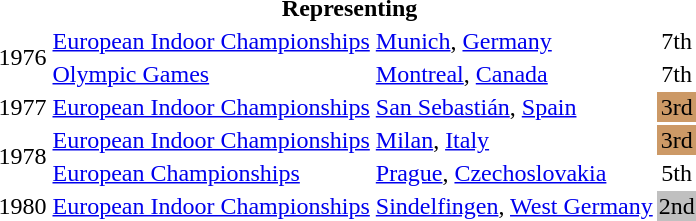<table>
<tr>
<th colspan="5">Representing </th>
</tr>
<tr>
<td rowspan=2>1976</td>
<td><a href='#'>European Indoor Championships</a></td>
<td><a href='#'>Munich</a>, <a href='#'>Germany</a></td>
<td align="center">7th</td>
<td></td>
</tr>
<tr>
<td><a href='#'>Olympic Games</a></td>
<td><a href='#'>Montreal</a>, <a href='#'>Canada</a></td>
<td align="center">7th</td>
<td></td>
</tr>
<tr>
<td>1977</td>
<td><a href='#'>European Indoor Championships</a></td>
<td><a href='#'>San Sebastián</a>, <a href='#'>Spain</a></td>
<td bgcolor="cc9966" align="center">3rd</td>
<td></td>
</tr>
<tr>
<td rowspan=2>1978</td>
<td><a href='#'>European Indoor Championships</a></td>
<td><a href='#'>Milan</a>, <a href='#'>Italy</a></td>
<td bgcolor="cc9966" align="center">3rd</td>
<td></td>
</tr>
<tr>
<td><a href='#'>European Championships</a></td>
<td><a href='#'>Prague</a>, <a href='#'>Czechoslovakia</a></td>
<td align="center">5th</td>
<td></td>
</tr>
<tr>
<td>1980</td>
<td><a href='#'>European Indoor Championships</a></td>
<td><a href='#'>Sindelfingen</a>, <a href='#'>West Germany</a></td>
<td bgcolor="silver" align="center">2nd</td>
<td></td>
</tr>
</table>
